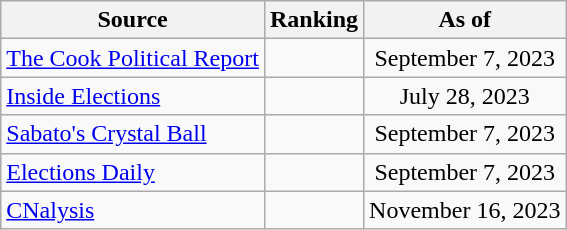<table class="wikitable" style="text-align:center">
<tr>
<th>Source</th>
<th>Ranking</th>
<th>As of</th>
</tr>
<tr>
<td style="text-align:left"><a href='#'>The Cook Political Report</a></td>
<td></td>
<td>September 7, 2023</td>
</tr>
<tr>
<td style="text-align:left"><a href='#'>Inside Elections</a></td>
<td></td>
<td>July 28, 2023</td>
</tr>
<tr>
<td style="text-align:left"><a href='#'>Sabato's Crystal Ball</a></td>
<td></td>
<td>September 7, 2023</td>
</tr>
<tr>
<td style="text-align:left"><a href='#'>Elections Daily</a></td>
<td></td>
<td>September 7, 2023</td>
</tr>
<tr>
<td style="text-align:left"><a href='#'>CNalysis</a></td>
<td></td>
<td>November 16, 2023</td>
</tr>
</table>
